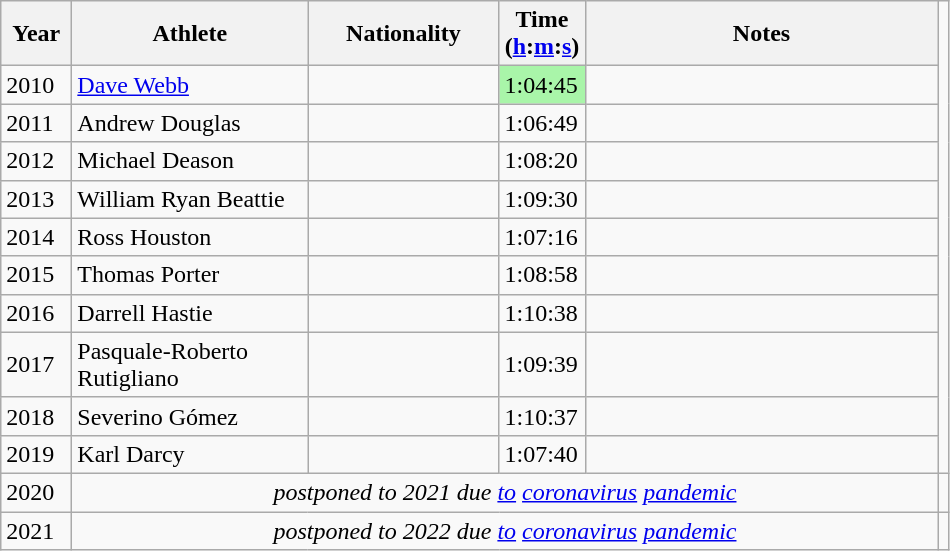<table class="wikitable sortable">
<tr>
<th width="40">Year</th>
<th width="150">Athlete</th>
<th width="120">Nationality</th>
<th width="50">Time<br>(<a href='#'>h</a>:<a href='#'>m</a>:<a href='#'>s</a>)</th>
<th width="228" class="unsortable">Notes</th>
</tr>
<tr>
<td>2010</td>
<td><a href='#'>Dave Webb</a></td>
<td></td>
<td bgcolor=#A9F5A9>1:04:45</td>
<td></td>
</tr>
<tr>
<td>2011</td>
<td>Andrew Douglas</td>
<td></td>
<td>1:06:49</td>
<td></td>
</tr>
<tr>
<td>2012</td>
<td>Michael Deason</td>
<td></td>
<td>1:08:20</td>
<td></td>
</tr>
<tr>
<td>2013</td>
<td>William Ryan Beattie</td>
<td></td>
<td>1:09:30</td>
<td></td>
</tr>
<tr>
<td>2014</td>
<td>Ross Houston</td>
<td></td>
<td>1:07:16</td>
<td></td>
</tr>
<tr>
<td>2015</td>
<td>Thomas Porter</td>
<td></td>
<td>1:08:58</td>
<td></td>
</tr>
<tr>
<td>2016</td>
<td>Darrell Hastie</td>
<td></td>
<td>1:10:38</td>
<td></td>
</tr>
<tr>
<td>2017</td>
<td>Pasquale-Roberto Rutigliano</td>
<td></td>
<td>1:09:39</td>
<td></td>
</tr>
<tr>
<td>2018</td>
<td>Severino Gómez</td>
<td></td>
<td>1:10:37</td>
<td></td>
</tr>
<tr>
<td>2019</td>
<td>Karl Darcy</td>
<td></td>
<td>1:07:40</td>
<td></td>
</tr>
<tr>
<td>2020</td>
<td colspan="4" align="center"><em>postponed to 2021 due <a href='#'>to</a> <a href='#'>coronavirus</a> <a href='#'>pandemic</a></em></td>
<td></td>
</tr>
<tr>
<td>2021</td>
<td colspan="4" align="center"><em>postponed to 2022 due <a href='#'>to</a> <a href='#'>coronavirus</a> <a href='#'>pandemic</a></em></td>
</tr>
</table>
